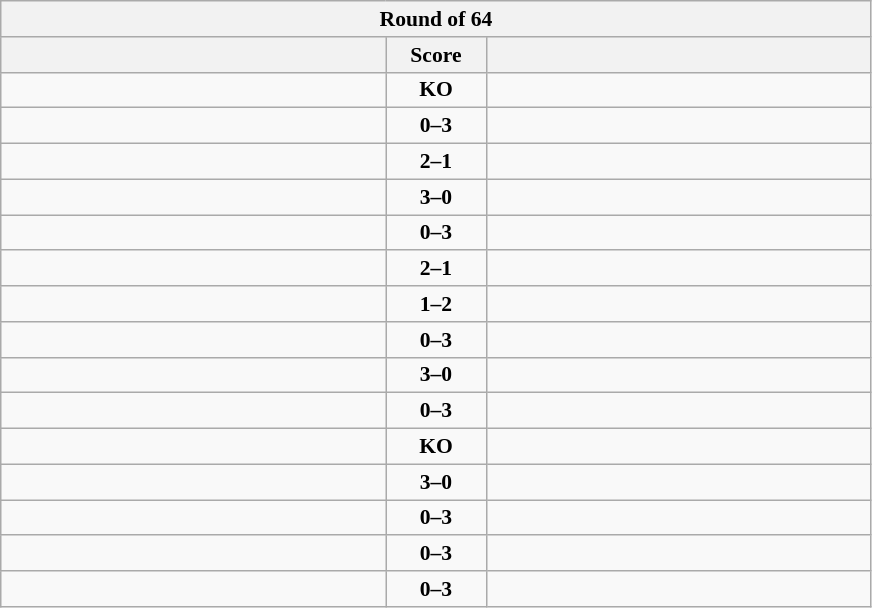<table class="wikitable" style="text-align: center; font-size:90% ">
<tr>
<th colspan=3>Round of 64</th>
</tr>
<tr>
<th align="right" width="250"></th>
<th width="60">Score</th>
<th align="left" width="250"></th>
</tr>
<tr>
<td align=left></td>
<td align=center><strong>KO</strong></td>
<td align=left><strong></strong></td>
</tr>
<tr>
<td align=left></td>
<td align=center><strong>0–3</strong></td>
<td align=left><strong></strong></td>
</tr>
<tr>
<td align=left><strong></strong></td>
<td align=center><strong>2–1</strong></td>
<td align=left></td>
</tr>
<tr>
<td align=left><strong></strong></td>
<td align=center><strong>3–0</strong></td>
<td align=left></td>
</tr>
<tr>
<td align=left></td>
<td align=center><strong>0–3</strong></td>
<td align=left><strong></strong></td>
</tr>
<tr>
<td align=left><strong></strong></td>
<td align=center><strong>2–1</strong></td>
<td align=left></td>
</tr>
<tr>
<td align=left></td>
<td align=center><strong>1–2</strong></td>
<td align=left><strong></strong></td>
</tr>
<tr>
<td align=left></td>
<td align=center><strong>0–3</strong></td>
<td align=left><strong></strong></td>
</tr>
<tr>
<td align=left><strong></strong></td>
<td align=center><strong>3–0</strong></td>
<td align=left></td>
</tr>
<tr>
<td align=left></td>
<td align=center><strong>0–3</strong></td>
<td align=left><strong></strong></td>
</tr>
<tr>
<td align=left></td>
<td align=center><strong>KO</strong></td>
<td align=left><strong></strong></td>
</tr>
<tr>
<td align=left><strong></strong></td>
<td align=center><strong>3–0</strong></td>
<td align=left></td>
</tr>
<tr>
<td align=left></td>
<td align=center><strong>0–3</strong></td>
<td align=left><strong></strong></td>
</tr>
<tr>
<td align=left></td>
<td align=center><strong>0–3</strong></td>
<td align=left><strong></strong></td>
</tr>
<tr>
<td align=left></td>
<td align=center><strong>0–3</strong></td>
<td align=left><strong></strong></td>
</tr>
</table>
